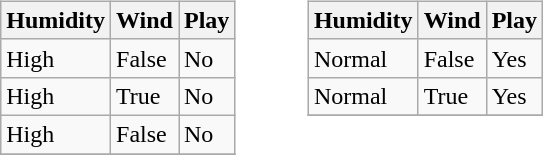<table style="border-collapse: collapse; width: ; background: ; color: ; border: ; margin: ;">
<tr>
<th style="text-align:center;"></th>
<th style="text-align:center;"></th>
</tr>
<tr style="vertical-align:top;">
<td style="border-right:0px solid rgb(0, 255, 0); padding-left:1em; padding-right:1em;"><br><table class="wikitable">
<tr>
<th>Humidity</th>
<th>Wind</th>
<th>Play</th>
</tr>
<tr>
<td>High</td>
<td>False</td>
<td>No</td>
</tr>
<tr>
<td>High</td>
<td>True</td>
<td>No</td>
</tr>
<tr>
<td>High</td>
<td>False</td>
<td>No</td>
</tr>
<tr>
</tr>
</table>
</td>
<td style="padding-right:1em; padding-left:1em;"><br><table class="wikitable">
<tr>
<th>Humidity</th>
<th>Wind</th>
<th>Play</th>
</tr>
<tr>
<td>Normal</td>
<td>False</td>
<td>Yes</td>
</tr>
<tr>
<td>Normal</td>
<td>True</td>
<td>Yes</td>
</tr>
<tr>
</tr>
</table>
</td>
</tr>
</table>
